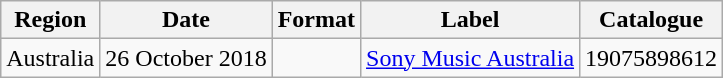<table class="wikitable plainrowheaders">
<tr>
<th scope="col">Region</th>
<th scope="col">Date</th>
<th scope="col">Format</th>
<th scope="col">Label</th>
<th scope="col">Catalogue</th>
</tr>
<tr>
<td>Australia</td>
<td>26 October 2018</td>
<td></td>
<td><a href='#'>Sony Music Australia</a></td>
<td>19075898612</td>
</tr>
</table>
